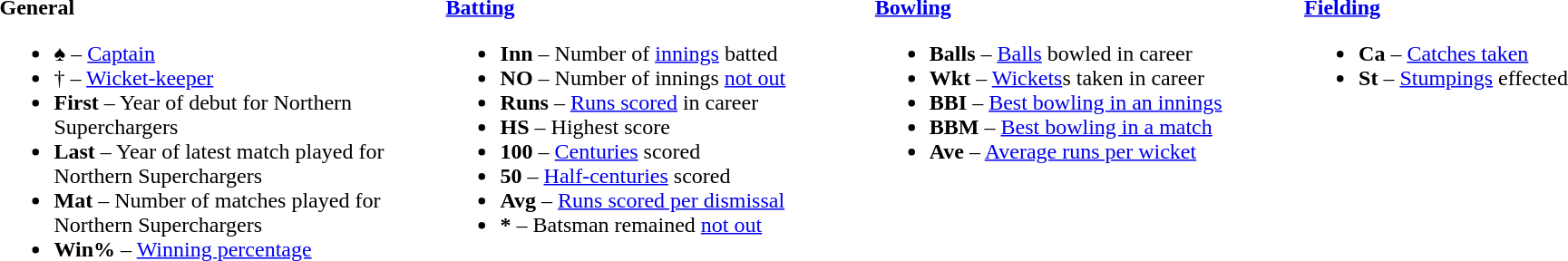<table>
<tr>
<td valign="top" style="width:26%"><br><strong>General</strong><ul><li>♠ – <a href='#'>Captain</a></li><li>† – <a href='#'>Wicket-keeper</a></li><li><strong>First</strong> – Year of debut for Northern Superchargers</li><li><strong>Last</strong> – Year of latest match played for Northern Superchargers</li><li><strong>Mat</strong> – Number of matches played for Northern Superchargers</li><li><strong>Win%</strong> – <a href='#'>Winning percentage</a></li></ul></td>
<td valign="top" style="width:25%"><br><strong><a href='#'>Batting</a></strong><ul><li><strong>Inn</strong> – Number of <a href='#'>innings</a> batted</li><li><strong>NO</strong> – Number of innings <a href='#'>not out</a></li><li><strong>Runs</strong> – <a href='#'>Runs scored</a> in career</li><li><strong>HS</strong> – Highest score</li><li><strong>100</strong> – <a href='#'>Centuries</a> scored</li><li><strong>50</strong> – <a href='#'>Half-centuries</a> scored</li><li><strong>Avg</strong> – <a href='#'>Runs scored per dismissal</a></li><li><strong>*</strong> – Batsman remained <a href='#'>not out</a></li></ul></td>
<td valign="top" style="width:25%"><br><strong><a href='#'>Bowling</a></strong><ul><li><strong>Balls</strong> – <a href='#'>Balls</a> bowled in career</li><li><strong>Wkt</strong> – <a href='#'>Wickets</a>s taken in career</li><li><strong>BBI</strong> – <a href='#'>Best bowling in an innings</a></li><li><strong>BBM</strong> – <a href='#'>Best bowling in a match</a></li><li><strong>Ave</strong> – <a href='#'>Average runs per wicket</a></li></ul></td>
<td valign="top" style="width:24%"><br><strong><a href='#'>Fielding</a></strong><ul><li><strong>Ca</strong> – <a href='#'>Catches taken</a></li><li><strong>St</strong> – <a href='#'>Stumpings</a> effected</li></ul></td>
</tr>
</table>
